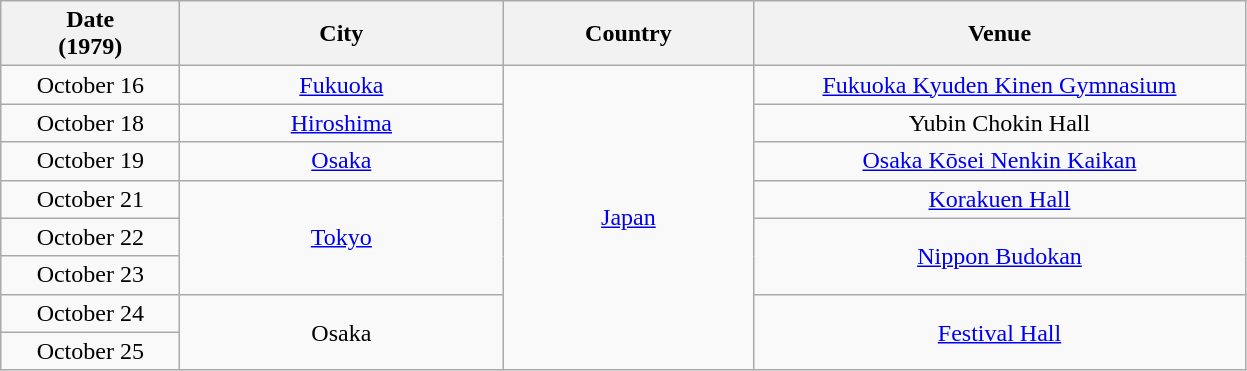<table class="wikitable sortable plainrowheaders" style="text-align:center;">
<tr>
<th scope="col" style="width:7em;">Date<br>(1979)</th>
<th scope="col" style="width:13em;">City</th>
<th scope="col" style="width:10em;">Country</th>
<th scope="col" style="width:20em;">Venue</th>
</tr>
<tr>
<td>October 16</td>
<td><a href='#'>Fukuoka</a></td>
<td rowspan="8"><a href='#'>Japan</a></td>
<td><a href='#'>Fukuoka Kyuden Kinen Gymnasium</a></td>
</tr>
<tr>
<td>October 18</td>
<td><a href='#'>Hiroshima</a></td>
<td>Yubin Chokin Hall</td>
</tr>
<tr>
<td>October 19</td>
<td><a href='#'>Osaka</a></td>
<td><a href='#'>Osaka Kōsei Nenkin Kaikan</a></td>
</tr>
<tr>
<td>October 21</td>
<td rowspan="3"><a href='#'>Tokyo</a></td>
<td><a href='#'>Korakuen Hall</a></td>
</tr>
<tr>
<td>October 22</td>
<td rowspan="2"><a href='#'>Nippon Budokan</a></td>
</tr>
<tr>
<td>October 23</td>
</tr>
<tr>
<td>October 24</td>
<td rowspan="2">Osaka</td>
<td rowspan="2"><a href='#'>Festival Hall</a></td>
</tr>
<tr>
<td>October 25</td>
</tr>
</table>
